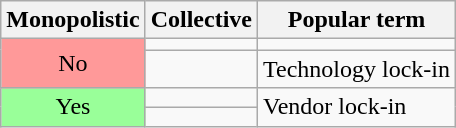<table class="wikitable">
<tr>
<th>Monopolistic</th>
<th>Collective</th>
<th>Popular term</th>
</tr>
<tr>
<td rowspan="2" style="background:#F99;vertical-align:middle;text-align:center;" class="table-no">No</td>
<td></td>
<td></td>
</tr>
<tr>
<td></td>
<td>Technology lock-in</td>
</tr>
<tr>
<td rowspan="2" style="background:#9F9;vertical-align:middle;text-align:center;" class="table-yes">Yes</td>
<td></td>
<td rowspan="2">Vendor lock-in</td>
</tr>
<tr>
<td></td>
</tr>
</table>
